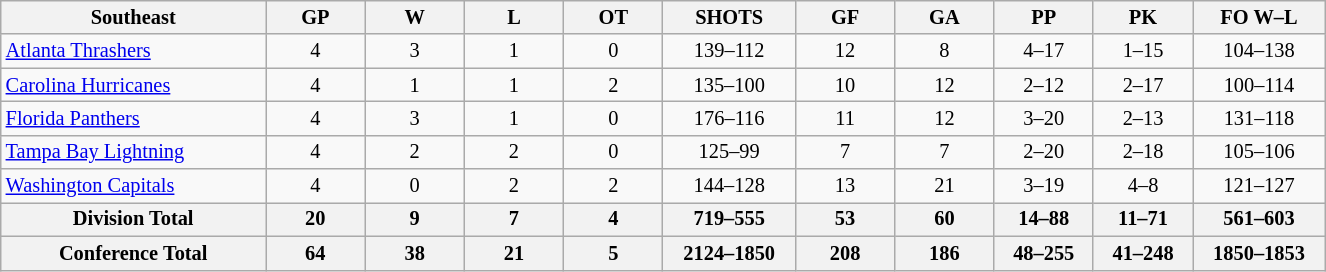<table class="wikitable" style="text-align:center; width:65em; font-size:85%;">
<tr>
<th width="20%">Southeast</th>
<th width="7.5%">GP</th>
<th width="7.5%">W</th>
<th width="7.5%">L</th>
<th width="7.5%">OT</th>
<th width="10%">SHOTS</th>
<th width="7.5%">GF</th>
<th width="7.5%">GA</th>
<th width="7.5%">PP</th>
<th width="7.5%">PK</th>
<th width="10%">FO W–L</th>
</tr>
<tr>
<td align=left><a href='#'>Atlanta Thrashers</a></td>
<td>4</td>
<td>3</td>
<td>1</td>
<td>0</td>
<td>139–112</td>
<td>12</td>
<td>8</td>
<td>4–17</td>
<td>1–15</td>
<td>104–138</td>
</tr>
<tr>
<td align=left><a href='#'>Carolina Hurricanes</a></td>
<td>4</td>
<td>1</td>
<td>1</td>
<td>2</td>
<td>135–100</td>
<td>10</td>
<td>12</td>
<td>2–12</td>
<td>2–17</td>
<td>100–114</td>
</tr>
<tr>
<td align=left><a href='#'>Florida Panthers</a></td>
<td>4</td>
<td>3</td>
<td>1</td>
<td>0</td>
<td>176–116</td>
<td>11</td>
<td>12</td>
<td>3–20</td>
<td>2–13</td>
<td>131–118</td>
</tr>
<tr>
<td align=left><a href='#'>Tampa Bay Lightning</a></td>
<td>4</td>
<td>2</td>
<td>2</td>
<td>0</td>
<td>125–99</td>
<td>7</td>
<td>7</td>
<td>2–20</td>
<td>2–18</td>
<td>105–106</td>
</tr>
<tr>
<td align=left><a href='#'>Washington Capitals</a></td>
<td>4</td>
<td>0</td>
<td>2</td>
<td>2</td>
<td>144–128</td>
<td>13</td>
<td>21</td>
<td>3–19</td>
<td>4–8</td>
<td>121–127</td>
</tr>
<tr>
<th>Division Total</th>
<th>20</th>
<th>9</th>
<th>7</th>
<th>4</th>
<th>719–555</th>
<th>53</th>
<th>60</th>
<th>14–88</th>
<th>11–71</th>
<th>561–603</th>
</tr>
<tr>
<th>Conference Total</th>
<th>64</th>
<th>38</th>
<th>21</th>
<th>5</th>
<th>2124–1850</th>
<th>208</th>
<th>186</th>
<th>48–255</th>
<th>41–248</th>
<th>1850–1853</th>
</tr>
</table>
